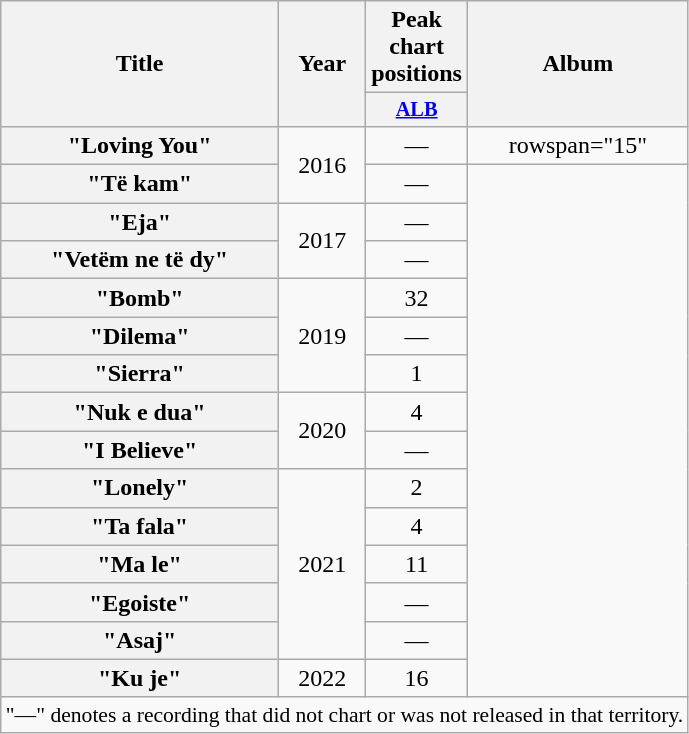<table class="wikitable plainrowheaders" style="text-align:center;">
<tr>
<th scope="col" rowspan="2">Title</th>
<th scope="col" rowspan="2">Year</th>
<th scope="col" colspan="1">Peak<br>chart<br>positions</th>
<th scope="col" rowspan="2">Album</th>
</tr>
<tr>
<th scope="col" style="width:3em;font-size:85%;"><a href='#'>ALB</a><br></th>
</tr>
<tr>
<th scope="row">"Loving You"</th>
<td rowspan="2">2016</td>
<td>—</td>
<td>rowspan="15" </td>
</tr>
<tr>
<th scope="row">"Të kam"</th>
<td>—</td>
</tr>
<tr>
<th scope="row">"Eja"</th>
<td rowspan="2">2017</td>
<td>—</td>
</tr>
<tr>
<th scope="row">"Vetëm ne të dy"</th>
<td>—</td>
</tr>
<tr>
<th scope="row">"Bomb"</th>
<td rowspan="3">2019</td>
<td>32</td>
</tr>
<tr>
<th scope="row">"Dilema"</th>
<td>—</td>
</tr>
<tr>
<th scope="row">"Sierra"</th>
<td>1</td>
</tr>
<tr>
<th scope="row">"Nuk e dua"</th>
<td rowspan="2">2020</td>
<td>4</td>
</tr>
<tr>
<th scope="row">"I Believe"</th>
<td>—</td>
</tr>
<tr>
<th scope="row">"Lonely"</th>
<td rowspan="5">2021</td>
<td>2</td>
</tr>
<tr>
<th scope="row">"Ta fala"</th>
<td>4</td>
</tr>
<tr>
<th scope="row">"Ma le"</th>
<td>11</td>
</tr>
<tr>
<th scope="row">"Egoiste"</th>
<td>—</td>
</tr>
<tr>
<th scope="row">"Asaj"</th>
<td>—</td>
</tr>
<tr>
<th scope="row">"Ku je"</th>
<td rowspan="1">2022</td>
<td>16</td>
</tr>
<tr>
<td colspan="11" style="font-size:90%">"—" denotes a recording that did not chart or was not released in that territory.</td>
</tr>
</table>
